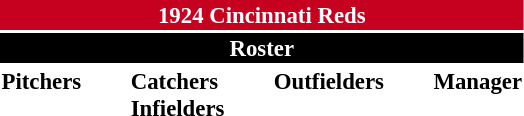<table class="toccolours" style="font-size: 95%;">
<tr>
<th colspan="10" style="background-color: #c6011f; color: white; text-align: center;">1924 Cincinnati Reds</th>
</tr>
<tr>
<td colspan="10" style="background-color: black; color: white; text-align: center;"><strong>Roster</strong></td>
</tr>
<tr>
<td valign="top"><strong>Pitchers</strong><br>







</td>
<td width="25px"></td>
<td valign="top"><strong>Catchers</strong><br>



<strong>Infielders</strong>








</td>
<td width="25px"></td>
<td valign="top"><strong>Outfielders</strong><br>








</td>
<td width="25px"></td>
<td valign="top"><strong>Manager</strong><br></td>
</tr>
</table>
